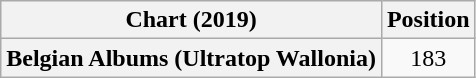<table class="wikitable plainrowheaders" style="text-align:center">
<tr>
<th scope="col">Chart (2019)</th>
<th scope="col">Position</th>
</tr>
<tr>
<th scope="row">Belgian Albums (Ultratop Wallonia)</th>
<td>183</td>
</tr>
</table>
